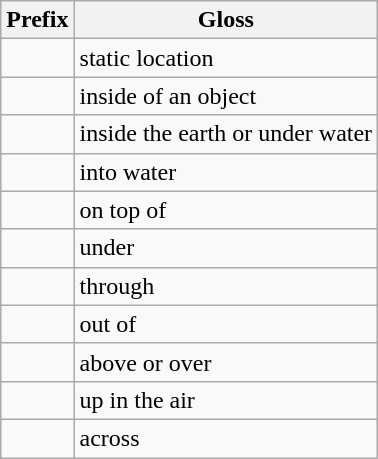<table class=wikitable>
<tr>
<th>Prefix</th>
<th>Gloss</th>
</tr>
<tr>
<td></td>
<td>static location</td>
</tr>
<tr>
<td></td>
<td>inside of an object</td>
</tr>
<tr>
<td></td>
<td>inside the earth or under water</td>
</tr>
<tr>
<td></td>
<td>into water</td>
</tr>
<tr>
<td></td>
<td>on top of</td>
</tr>
<tr>
<td></td>
<td>under</td>
</tr>
<tr>
<td></td>
<td>through</td>
</tr>
<tr>
<td></td>
<td>out of</td>
</tr>
<tr>
<td></td>
<td>above or over</td>
</tr>
<tr>
<td></td>
<td>up in the air</td>
</tr>
<tr>
<td></td>
<td>across</td>
</tr>
</table>
